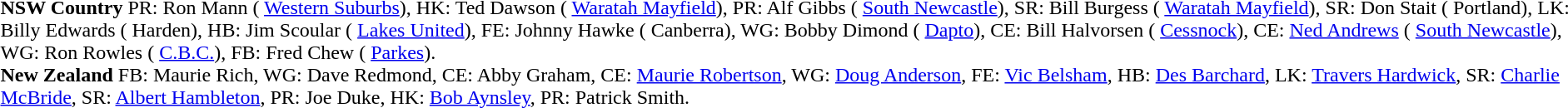<table width="100%" class="mw-collapsible mw-collapsed">
<tr>
<td valign="top" width="50%"><br><strong>NSW Country</strong> PR: Ron Mann ( <a href='#'>Western Suburbs</a>), HK: Ted Dawson ( <a href='#'>Waratah Mayfield</a>), PR: Alf Gibbs ( <a href='#'>South Newcastle</a>), SR: Bill Burgess ( <a href='#'>Waratah Mayfield</a>), SR: Don Stait ( Portland), LK: Billy Edwards ( Harden), HB: Jim Scoular ( <a href='#'>Lakes United</a>), FE: Johnny Hawke ( Canberra), WG: Bobby Dimond ( <a href='#'>Dapto</a>), CE: Bill Halvorsen ( <a href='#'>Cessnock</a>), CE: <a href='#'>Ned Andrews</a> ( <a href='#'>South Newcastle</a>), WG: Ron Rowles ( <a href='#'>C.B.C.</a>), FB: Fred Chew ( <a href='#'>Parkes</a>).<br>
<strong>New Zealand</strong> FB: Maurie Rich, WG: Dave Redmond, CE: Abby Graham, CE: <a href='#'>Maurie Robertson</a>, WG: <a href='#'>Doug Anderson</a>, FE: <a href='#'>Vic Belsham</a>, HB: <a href='#'>Des Barchard</a>, LK: <a href='#'>Travers Hardwick</a>, SR: <a href='#'>Charlie McBride</a>, SR: <a href='#'>Albert Hambleton</a>, PR: Joe Duke, HK: <a href='#'>Bob Aynsley</a>, PR: Patrick Smith.</td>
</tr>
</table>
